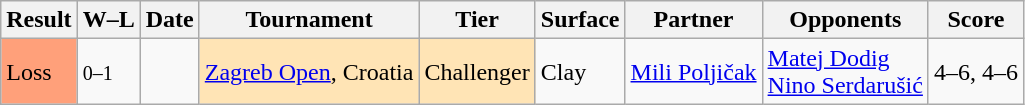<table class="wikitable">
<tr>
<th>Result</th>
<th class="unsortable">W–L</th>
<th>Date</th>
<th>Tournament</th>
<th>Tier</th>
<th>Surface</th>
<th>Partner</th>
<th>Opponents</th>
<th class="unsortable">Score</th>
</tr>
<tr>
<td bgcolor=ffa07a>Loss</td>
<td><small>0–1</small></td>
<td><a href='#'></a></td>
<td style="background:moccasin;"><a href='#'>Zagreb Open</a>, Croatia</td>
<td style="background:moccasin;">Challenger</td>
<td>Clay</td>
<td> <a href='#'>Mili Poljičak</a></td>
<td> <a href='#'>Matej Dodig</a><br> <a href='#'>Nino Serdarušić</a></td>
<td>4–6, 4–6</td>
</tr>
</table>
